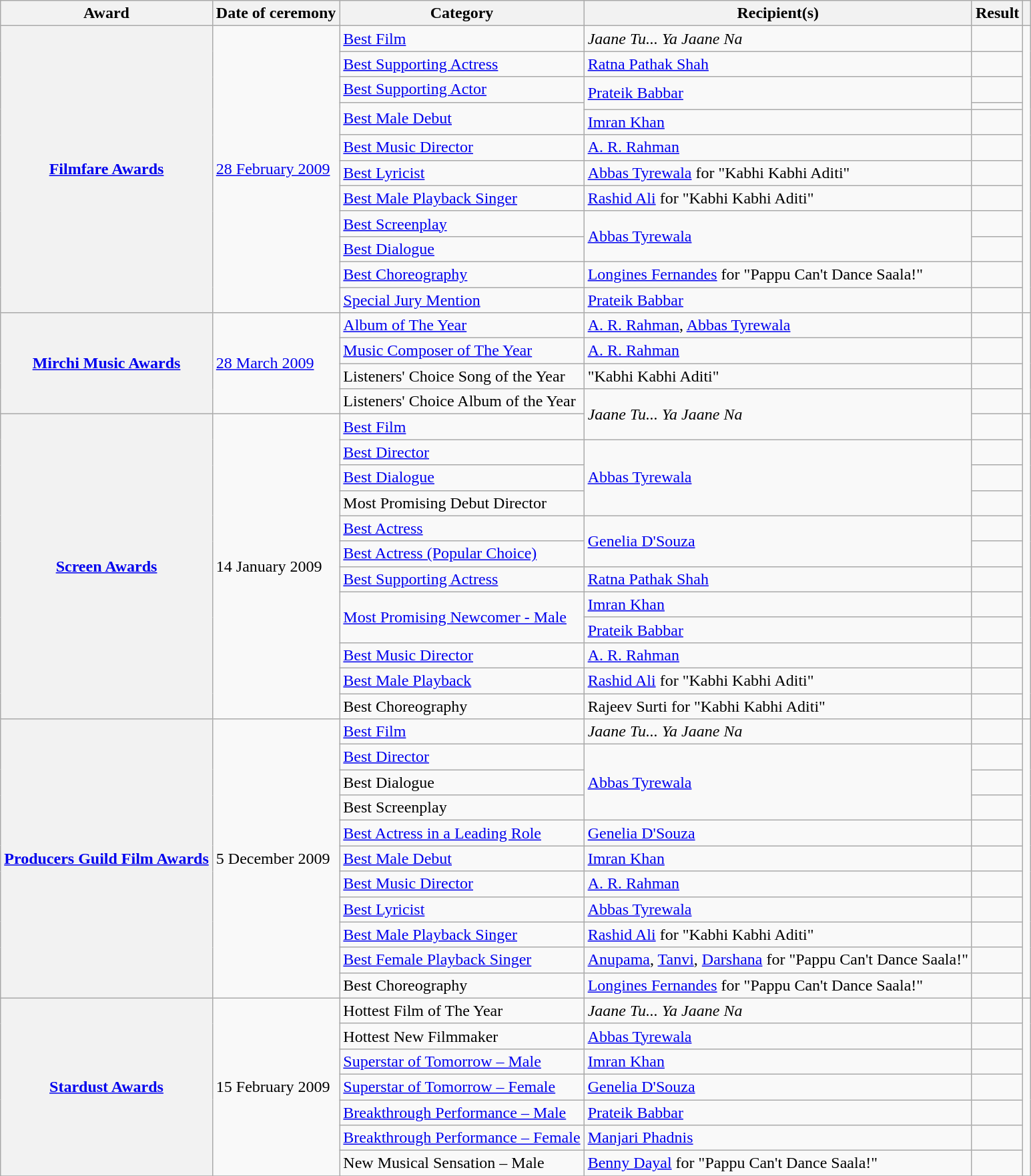<table class="wikitable plainrowheaders sortable">
<tr>
<th scope="col">Award</th>
<th scope="col">Date of ceremony</th>
<th scope="col">Category</th>
<th scope="col">Recipient(s)</th>
<th scope="col" class="unsortable">Result</th>
<th scope="col" class="unsortable"></th>
</tr>
<tr>
<th scope="row" rowspan="12"><a href='#'>Filmfare Awards</a></th>
<td rowspan="12"><a href='#'>28 February 2009</a></td>
<td><a href='#'>Best Film</a></td>
<td><em>Jaane Tu... Ya Jaane Na</em></td>
<td></td>
<td style="text-align:center;" rowspan="12"></td>
</tr>
<tr>
<td><a href='#'>Best Supporting Actress</a></td>
<td><a href='#'>Ratna Pathak Shah</a></td>
<td></td>
</tr>
<tr>
<td><a href='#'>Best Supporting Actor</a></td>
<td rowspan="2"><a href='#'>Prateik Babbar</a></td>
<td></td>
</tr>
<tr>
<td rowspan="2"><a href='#'>Best Male Debut</a></td>
<td></td>
</tr>
<tr>
<td><a href='#'>Imran Khan</a></td>
<td></td>
</tr>
<tr>
<td><a href='#'>Best Music Director</a></td>
<td><a href='#'>A. R. Rahman</a></td>
<td></td>
</tr>
<tr>
<td><a href='#'>Best Lyricist</a></td>
<td><a href='#'>Abbas Tyrewala</a> for "Kabhi Kabhi Aditi"</td>
<td></td>
</tr>
<tr>
<td><a href='#'>Best Male Playback Singer</a></td>
<td><a href='#'>Rashid Ali</a> for "Kabhi Kabhi Aditi"</td>
<td></td>
</tr>
<tr>
<td><a href='#'>Best Screenplay</a></td>
<td rowspan="2"><a href='#'>Abbas Tyrewala</a></td>
<td></td>
</tr>
<tr>
<td><a href='#'>Best Dialogue</a></td>
<td></td>
</tr>
<tr>
<td><a href='#'>Best Choreography</a></td>
<td><a href='#'>Longines Fernandes</a> for "Pappu Can't Dance Saala!"</td>
<td></td>
</tr>
<tr>
<td><a href='#'>Special Jury Mention</a></td>
<td><a href='#'>Prateik Babbar</a></td>
<td></td>
</tr>
<tr>
<th scope="row" rowspan="4"><a href='#'>Mirchi Music Awards</a></th>
<td rowspan="4"><a href='#'>28 March 2009</a></td>
<td><a href='#'>Album of The Year</a></td>
<td><a href='#'>A. R. Rahman</a>, <a href='#'>Abbas Tyrewala</a></td>
<td></td>
<td style="text-align:center;" rowspan="4"></td>
</tr>
<tr>
<td><a href='#'>Music Composer of The Year</a></td>
<td><a href='#'>A. R. Rahman</a></td>
<td></td>
</tr>
<tr>
<td>Listeners' Choice Song of the Year</td>
<td>"Kabhi Kabhi Aditi"</td>
<td></td>
</tr>
<tr>
<td>Listeners' Choice Album of the Year</td>
<td rowspan="2"><em>Jaane Tu... Ya Jaane Na</em></td>
<td></td>
</tr>
<tr>
<th scope="row" rowspan="12"><a href='#'>Screen Awards</a></th>
<td rowspan="12">14 January 2009</td>
<td><a href='#'>Best Film</a></td>
<td></td>
<td style="text-align:center;" rowspan="12"></td>
</tr>
<tr>
<td><a href='#'>Best Director</a></td>
<td rowspan="3"><a href='#'>Abbas Tyrewala</a></td>
<td></td>
</tr>
<tr>
<td><a href='#'>Best Dialogue</a></td>
<td></td>
</tr>
<tr>
<td>Most Promising Debut Director</td>
<td></td>
</tr>
<tr>
<td><a href='#'>Best Actress</a></td>
<td rowspan="2"><a href='#'>Genelia D'Souza</a></td>
<td></td>
</tr>
<tr>
<td><a href='#'>Best Actress (Popular Choice)</a></td>
<td></td>
</tr>
<tr>
<td><a href='#'>Best Supporting Actress</a></td>
<td><a href='#'>Ratna Pathak Shah</a></td>
<td></td>
</tr>
<tr>
<td rowspan="2"><a href='#'>Most Promising Newcomer - Male</a></td>
<td><a href='#'>Imran Khan</a></td>
<td></td>
</tr>
<tr>
<td><a href='#'>Prateik Babbar</a></td>
<td></td>
</tr>
<tr>
<td><a href='#'>Best Music Director</a></td>
<td><a href='#'>A. R. Rahman</a></td>
<td></td>
</tr>
<tr>
<td><a href='#'>Best Male Playback</a></td>
<td><a href='#'>Rashid Ali</a> for "Kabhi Kabhi Aditi"</td>
<td></td>
</tr>
<tr>
<td>Best Choreography</td>
<td>Rajeev Surti for "Kabhi Kabhi Aditi"</td>
<td></td>
</tr>
<tr>
<th scope="row" rowspan="11"><a href='#'>Producers Guild Film Awards</a> </th>
<td rowspan="11">5 December 2009</td>
<td><a href='#'>Best Film</a></td>
<td><em>Jaane Tu... Ya Jaane Na</em></td>
<td></td>
<td style="text-align:center;" rowspan="11"></td>
</tr>
<tr>
<td><a href='#'>Best Director</a></td>
<td rowspan="3"><a href='#'>Abbas Tyrewala</a></td>
<td></td>
</tr>
<tr>
<td>Best Dialogue</td>
<td></td>
</tr>
<tr>
<td>Best Screenplay</td>
<td></td>
</tr>
<tr>
<td><a href='#'>Best Actress in a Leading Role</a></td>
<td><a href='#'>Genelia D'Souza</a></td>
<td></td>
</tr>
<tr>
<td><a href='#'>Best Male Debut</a></td>
<td><a href='#'>Imran Khan</a></td>
<td></td>
</tr>
<tr>
<td><a href='#'>Best Music Director</a></td>
<td><a href='#'>A. R. Rahman</a></td>
<td></td>
</tr>
<tr>
<td><a href='#'>Best Lyricist</a></td>
<td><a href='#'>Abbas Tyrewala</a></td>
<td></td>
</tr>
<tr>
<td><a href='#'>Best Male Playback Singer</a></td>
<td><a href='#'>Rashid Ali</a> for "Kabhi Kabhi Aditi"</td>
<td></td>
</tr>
<tr>
<td><a href='#'>Best Female Playback Singer</a></td>
<td><a href='#'>Anupama</a>, <a href='#'>Tanvi</a>, <a href='#'>Darshana</a> for "Pappu Can't Dance Saala!"</td>
<td></td>
</tr>
<tr>
<td>Best Choreography</td>
<td><a href='#'>Longines Fernandes</a> for "Pappu Can't Dance Saala!"</td>
<td></td>
</tr>
<tr>
<th scope="row" rowspan="7"><a href='#'>Stardust Awards</a></th>
<td rowspan="7">15 February 2009</td>
<td>Hottest Film of The Year</td>
<td><em>Jaane Tu... Ya Jaane Na</em></td>
<td></td>
<td style="text-align:center;" rowspan="7"></td>
</tr>
<tr>
<td>Hottest New Filmmaker</td>
<td><a href='#'>Abbas Tyrewala</a></td>
<td></td>
</tr>
<tr>
<td><a href='#'>Superstar of Tomorrow – Male</a></td>
<td><a href='#'>Imran Khan</a></td>
<td></td>
</tr>
<tr>
<td><a href='#'>Superstar of Tomorrow – Female</a></td>
<td><a href='#'>Genelia D'Souza</a></td>
<td></td>
</tr>
<tr>
<td><a href='#'>Breakthrough Performance – Male</a></td>
<td><a href='#'>Prateik Babbar</a></td>
<td></td>
</tr>
<tr>
<td><a href='#'>Breakthrough Performance – Female</a></td>
<td><a href='#'>Manjari Phadnis</a></td>
<td></td>
</tr>
<tr>
<td>New Musical Sensation – Male</td>
<td><a href='#'>Benny Dayal</a> for "Pappu Can't Dance Saala!"</td>
<td></td>
</tr>
<tr>
</tr>
</table>
